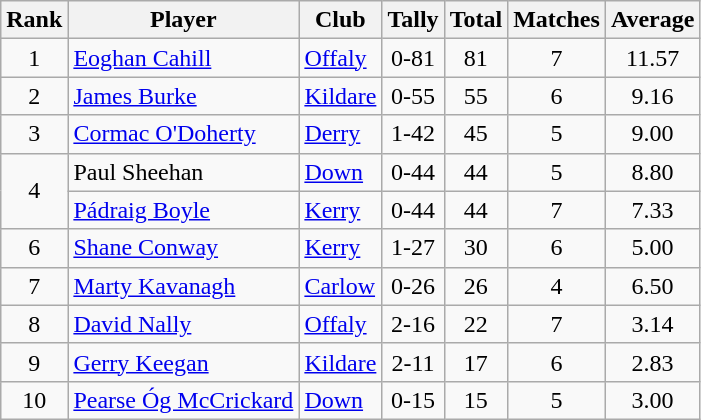<table class="wikitable">
<tr>
<th>Rank</th>
<th>Player</th>
<th>Club</th>
<th>Tally</th>
<th>Total</th>
<th>Matches</th>
<th>Average</th>
</tr>
<tr>
<td rowspan="1" style="text-align:center;">1</td>
<td><a href='#'>Eoghan Cahill</a></td>
<td><a href='#'>Offaly</a></td>
<td align=center>0-81</td>
<td align=center>81</td>
<td align=center>7</td>
<td align=center>11.57</td>
</tr>
<tr>
<td rowspan="1" style="text-align:center;">2</td>
<td><a href='#'>James Burke</a></td>
<td><a href='#'>Kildare</a></td>
<td align=center>0-55</td>
<td align=center>55</td>
<td align=center>6</td>
<td align=center>9.16</td>
</tr>
<tr>
<td rowspan="1" style="text-align:center;">3</td>
<td><a href='#'>Cormac O'Doherty</a></td>
<td><a href='#'>Derry</a></td>
<td align=center>1-42</td>
<td align=center>45</td>
<td align=center>5</td>
<td align=center>9.00</td>
</tr>
<tr>
<td rowspan="2" style="text-align:center;">4</td>
<td>Paul Sheehan</td>
<td><a href='#'>Down</a></td>
<td align=center>0-44</td>
<td align=center>44</td>
<td align=center>5</td>
<td align=center>8.80</td>
</tr>
<tr>
<td><a href='#'>Pádraig Boyle</a></td>
<td><a href='#'>Kerry</a></td>
<td align=center>0-44</td>
<td align=center>44</td>
<td align=center>7</td>
<td align=center>7.33</td>
</tr>
<tr>
<td rowspan="1" style="text-align:center;">6</td>
<td><a href='#'>Shane Conway</a></td>
<td><a href='#'>Kerry</a></td>
<td align=center>1-27</td>
<td align=center>30</td>
<td align=center>6</td>
<td align=center>5.00</td>
</tr>
<tr>
<td rowspan="1" style="text-align:center;">7</td>
<td><a href='#'>Marty Kavanagh</a></td>
<td><a href='#'>Carlow</a></td>
<td align=center>0-26</td>
<td align=center>26</td>
<td align=center>4</td>
<td align=center>6.50</td>
</tr>
<tr>
<td rowspan="1" style="text-align:center;">8</td>
<td><a href='#'>David Nally</a></td>
<td><a href='#'>Offaly</a></td>
<td align=center>2-16</td>
<td align=center>22</td>
<td align=center>7</td>
<td align=center>3.14</td>
</tr>
<tr>
<td rowspan="1" style="text-align:center;">9</td>
<td><a href='#'>Gerry Keegan</a></td>
<td><a href='#'>Kildare</a></td>
<td align=center>2-11</td>
<td align=center>17</td>
<td align=center>6</td>
<td align=center>2.83</td>
</tr>
<tr>
<td rowspan="1" style="text-align:center;">10</td>
<td><a href='#'>Pearse Óg McCrickard</a></td>
<td><a href='#'>Down</a></td>
<td align=center>0-15</td>
<td align=center>15</td>
<td align=center>5</td>
<td align=center>3.00</td>
</tr>
</table>
